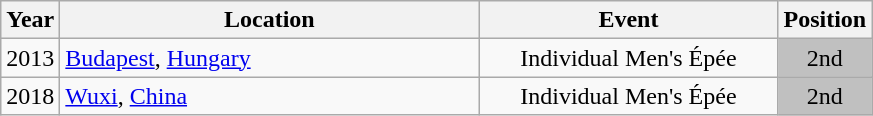<table class="wikitable" style="text-align:center;">
<tr>
<th>Year</th>
<th style="width:17em">Location</th>
<th style="width:12em">Event</th>
<th>Position</th>
</tr>
<tr>
<td>2013</td>
<td rowspan="1" align="left"> <a href='#'>Budapest</a>, <a href='#'>Hungary</a></td>
<td>Individual Men's Épée</td>
<td bgcolor="silver">2nd</td>
</tr>
<tr>
<td>2018</td>
<td rowspan="1" align="left"> <a href='#'>Wuxi</a>, <a href='#'>China</a></td>
<td>Individual Men's Épée</td>
<td bgcolor="silver">2nd</td>
</tr>
</table>
